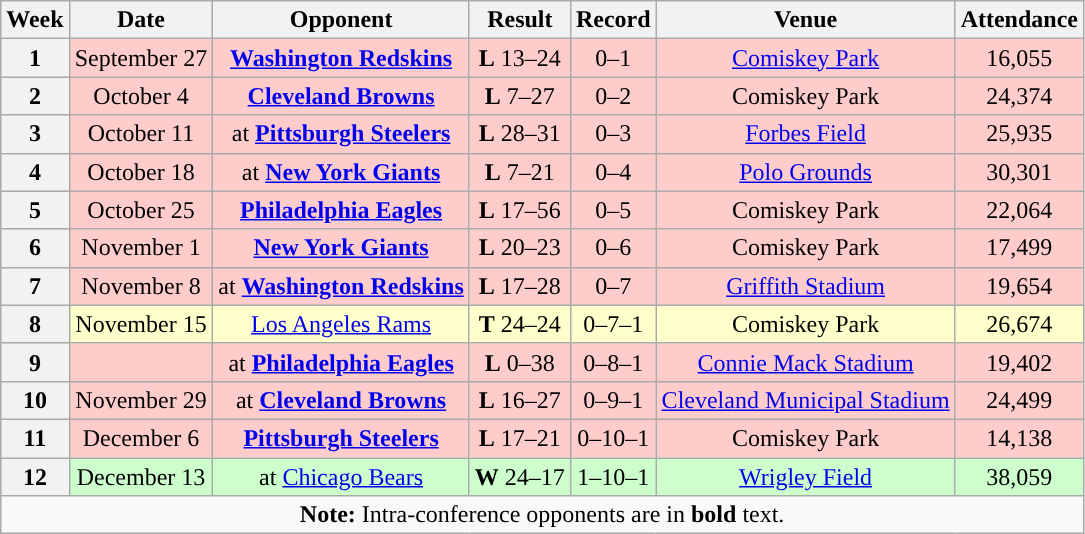<table class="wikitable" style="text-align:center">
<tr>
<th>Week</th>
<th>Date</th>
<th>Opponent</th>
<th>Result</th>
<th>Record</th>
<th>Venue</th>
<th>Attendance</th>
</tr>
<tr style="background:#fcc">
<th>1</th>
<td>September 27</td>
<td><strong><a href='#'>Washington Redskins</a></strong></td>
<td><strong>L</strong> 13–24</td>
<td>0–1</td>
<td><a href='#'>Comiskey Park</a></td>
<td>16,055</td>
</tr>
<tr style="background:#fcc">
<th>2</th>
<td>October 4</td>
<td><strong><a href='#'>Cleveland Browns</a></strong></td>
<td><strong>L</strong> 7–27</td>
<td>0–2</td>
<td>Comiskey Park</td>
<td>24,374</td>
</tr>
<tr style="background:#fcc">
<th>3</th>
<td>October 11</td>
<td>at <strong><a href='#'>Pittsburgh Steelers</a></strong></td>
<td><strong>L</strong> 28–31</td>
<td>0–3</td>
<td><a href='#'>Forbes Field</a></td>
<td>25,935</td>
</tr>
<tr style="background:#fcc">
<th>4</th>
<td>October 18</td>
<td>at <strong><a href='#'>New York Giants</a></strong></td>
<td><strong>L</strong> 7–21</td>
<td>0–4</td>
<td><a href='#'>Polo Grounds</a></td>
<td>30,301</td>
</tr>
<tr style="background:#fcc">
<th>5</th>
<td>October 25</td>
<td><strong><a href='#'>Philadelphia Eagles</a></strong></td>
<td><strong>L</strong> 17–56</td>
<td>0–5</td>
<td>Comiskey Park</td>
<td>22,064</td>
</tr>
<tr style="background:#fcc">
<th>6</th>
<td>November 1</td>
<td><strong><a href='#'>New York Giants</a></strong></td>
<td><strong>L</strong> 20–23</td>
<td>0–6</td>
<td>Comiskey Park</td>
<td>17,499</td>
</tr>
<tr style="background:#fcc">
<th>7</th>
<td>November 8</td>
<td>at <strong><a href='#'>Washington Redskins</a></strong></td>
<td><strong>L</strong> 17–28</td>
<td>0–7</td>
<td><a href='#'>Griffith Stadium</a></td>
<td>19,654</td>
</tr>
<tr style="background:#ffc">
<th>8</th>
<td>November 15</td>
<td><a href='#'>Los Angeles Rams</a></td>
<td><strong>T</strong> 24–24</td>
<td>0–7–1</td>
<td>Comiskey Park</td>
<td>26,674</td>
</tr>
<tr style="background:#fcc">
<th>9</th>
<td></td>
<td>at <strong><a href='#'>Philadelphia Eagles</a></strong></td>
<td><strong>L</strong> 0–38</td>
<td>0–8–1</td>
<td><a href='#'>Connie Mack Stadium</a></td>
<td>19,402</td>
</tr>
<tr style="background:#fcc">
<th>10</th>
<td>November 29</td>
<td>at <strong><a href='#'>Cleveland Browns</a></strong></td>
<td><strong>L</strong> 16–27</td>
<td>0–9–1</td>
<td><a href='#'>Cleveland Municipal Stadium</a></td>
<td>24,499</td>
</tr>
<tr style="background:#fcc">
<th>11</th>
<td>December 6</td>
<td><strong><a href='#'>Pittsburgh Steelers</a></strong></td>
<td><strong>L</strong> 17–21</td>
<td>0–10–1</td>
<td>Comiskey Park</td>
<td>14,138</td>
</tr>
<tr style="background:#cfc">
<th>12</th>
<td>December 13</td>
<td>at <a href='#'>Chicago Bears</a></td>
<td><strong>W</strong> 24–17</td>
<td>1–10–1</td>
<td><a href='#'>Wrigley Field</a></td>
<td>38,059</td>
</tr>
<tr>
<td colspan="8"><strong>Note:</strong> Intra-conference opponents are in <strong>bold</strong> text.</td>
</tr>
</table>
